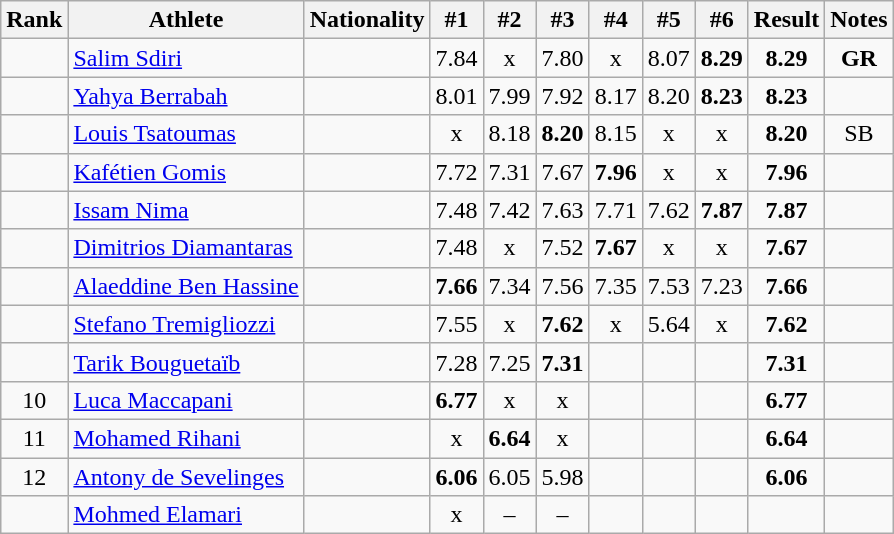<table class="wikitable sortable" style="text-align:center">
<tr>
<th>Rank</th>
<th>Athlete</th>
<th>Nationality</th>
<th>#1</th>
<th>#2</th>
<th>#3</th>
<th>#4</th>
<th>#5</th>
<th>#6</th>
<th>Result</th>
<th>Notes</th>
</tr>
<tr>
<td></td>
<td align="left"><a href='#'>Salim Sdiri</a></td>
<td align=left></td>
<td>7.84</td>
<td>x</td>
<td>7.80</td>
<td>x</td>
<td>8.07</td>
<td><strong>8.29</strong></td>
<td><strong>8.29</strong></td>
<td><strong>GR</strong></td>
</tr>
<tr>
<td></td>
<td align="left"><a href='#'>Yahya Berrabah</a></td>
<td align=left></td>
<td>8.01</td>
<td>7.99</td>
<td>7.92</td>
<td>8.17</td>
<td>8.20</td>
<td><strong>8.23</strong></td>
<td><strong>8.23</strong></td>
<td></td>
</tr>
<tr>
<td></td>
<td align="left"><a href='#'>Louis Tsatoumas</a></td>
<td align=left></td>
<td>x</td>
<td>8.18</td>
<td><strong>8.20</strong></td>
<td>8.15</td>
<td>x</td>
<td>x</td>
<td><strong>8.20</strong></td>
<td>SB</td>
</tr>
<tr>
<td></td>
<td align="left"><a href='#'>Kafétien Gomis</a></td>
<td align=left></td>
<td>7.72</td>
<td>7.31</td>
<td>7.67</td>
<td><strong>7.96</strong></td>
<td>x</td>
<td>x</td>
<td><strong>7.96</strong></td>
<td></td>
</tr>
<tr>
<td></td>
<td align="left"><a href='#'>Issam Nima</a></td>
<td align=left></td>
<td>7.48</td>
<td>7.42</td>
<td>7.63</td>
<td>7.71</td>
<td>7.62</td>
<td><strong>7.87</strong></td>
<td><strong>7.87</strong></td>
<td></td>
</tr>
<tr>
<td></td>
<td align="left"><a href='#'>Dimitrios Diamantaras</a></td>
<td align=left></td>
<td>7.48</td>
<td>x</td>
<td>7.52</td>
<td><strong>7.67</strong></td>
<td>x</td>
<td>x</td>
<td><strong>7.67</strong></td>
<td></td>
</tr>
<tr>
<td></td>
<td align="left"><a href='#'>Alaeddine Ben Hassine</a></td>
<td align=left></td>
<td><strong>7.66</strong></td>
<td>7.34</td>
<td>7.56</td>
<td>7.35</td>
<td>7.53</td>
<td>7.23</td>
<td><strong>7.66</strong></td>
<td></td>
</tr>
<tr>
<td></td>
<td align="left"><a href='#'>Stefano Tremigliozzi</a></td>
<td align=left></td>
<td>7.55</td>
<td>x</td>
<td><strong>7.62</strong></td>
<td>x</td>
<td>5.64</td>
<td>x</td>
<td><strong>7.62</strong></td>
<td></td>
</tr>
<tr>
<td></td>
<td align="left"><a href='#'>Tarik Bouguetaïb</a></td>
<td align=left></td>
<td>7.28</td>
<td>7.25</td>
<td><strong>7.31</strong></td>
<td></td>
<td></td>
<td></td>
<td><strong>7.31</strong></td>
<td></td>
</tr>
<tr>
<td>10</td>
<td align="left"><a href='#'>Luca Maccapani</a></td>
<td align=left></td>
<td><strong>6.77</strong></td>
<td>x</td>
<td>x</td>
<td></td>
<td></td>
<td></td>
<td><strong>6.77</strong></td>
<td></td>
</tr>
<tr>
<td>11</td>
<td align="left"><a href='#'>Mohamed Rihani</a></td>
<td align=left></td>
<td>x</td>
<td><strong>6.64</strong></td>
<td>x</td>
<td></td>
<td></td>
<td></td>
<td><strong>6.64</strong></td>
<td></td>
</tr>
<tr>
<td>12</td>
<td align="left"><a href='#'>Antony de Sevelinges</a></td>
<td align=left></td>
<td><strong>6.06</strong></td>
<td>6.05</td>
<td>5.98</td>
<td></td>
<td></td>
<td></td>
<td><strong>6.06</strong></td>
<td></td>
</tr>
<tr>
<td></td>
<td align="left"><a href='#'>Mohmed Elamari</a></td>
<td align=left></td>
<td>x</td>
<td>–</td>
<td>–</td>
<td></td>
<td></td>
<td></td>
<td><strong></strong></td>
<td></td>
</tr>
</table>
